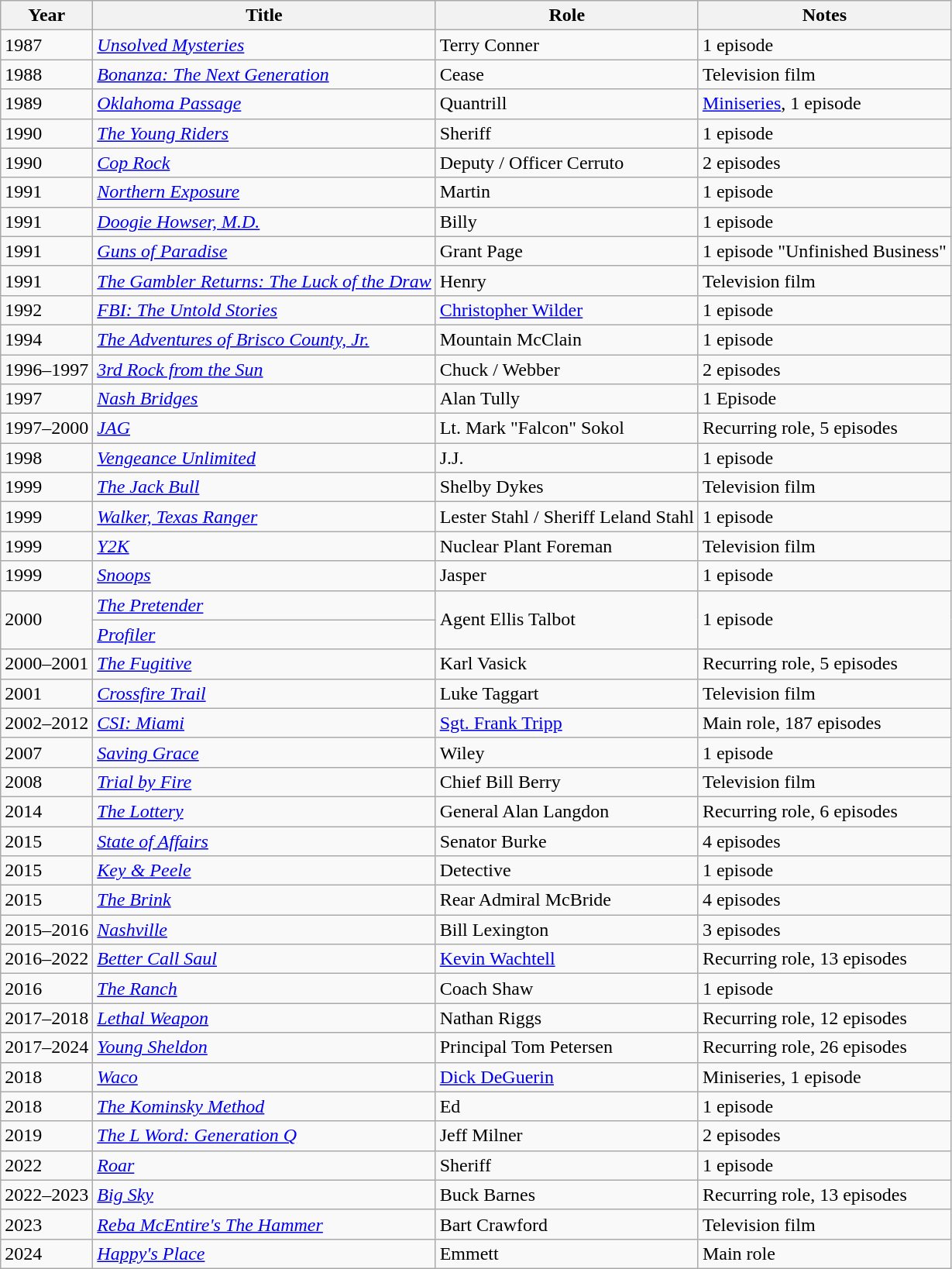<table class="wikitable sortable">
<tr>
<th>Year</th>
<th>Title</th>
<th>Role</th>
<th>Notes</th>
</tr>
<tr>
<td>1987</td>
<td><em><a href='#'>Unsolved Mysteries</a></em></td>
<td>Terry Conner</td>
<td>1 episode</td>
</tr>
<tr>
<td>1988</td>
<td><em><a href='#'>Bonanza: The Next Generation</a></em></td>
<td>Cease</td>
<td>Television film</td>
</tr>
<tr>
<td>1989</td>
<td><em><a href='#'>Oklahoma Passage</a></em></td>
<td>Quantrill</td>
<td><a href='#'>Miniseries</a>, 1 episode</td>
</tr>
<tr>
<td>1990</td>
<td><em><a href='#'>The Young Riders</a></em></td>
<td>Sheriff</td>
<td>1 episode</td>
</tr>
<tr>
<td>1990</td>
<td><em><a href='#'>Cop Rock</a></em></td>
<td>Deputy / Officer Cerruto</td>
<td>2 episodes</td>
</tr>
<tr>
<td>1991</td>
<td><em><a href='#'>Northern Exposure</a></em></td>
<td>Martin</td>
<td>1 episode</td>
</tr>
<tr>
<td>1991</td>
<td><em><a href='#'>Doogie Howser, M.D.</a></em></td>
<td>Billy</td>
<td>1 episode</td>
</tr>
<tr>
<td>1991</td>
<td><em><a href='#'>Guns of Paradise</a></em></td>
<td>Grant Page</td>
<td>1 episode "Unfinished Business"</td>
</tr>
<tr>
<td>1991</td>
<td><em><a href='#'>The Gambler Returns: The Luck of the Draw</a></em></td>
<td>Henry</td>
<td>Television film</td>
</tr>
<tr>
<td>1992</td>
<td><em><a href='#'>FBI: The Untold Stories</a></em></td>
<td><a href='#'>Christopher Wilder</a></td>
<td>1 episode</td>
</tr>
<tr>
<td>1994</td>
<td><em><a href='#'>The Adventures of Brisco County, Jr.</a></em></td>
<td>Mountain McClain</td>
<td>1 episode</td>
</tr>
<tr>
<td>1996–1997</td>
<td><em><a href='#'>3rd Rock from the Sun</a></em></td>
<td>Chuck / Webber</td>
<td>2 episodes</td>
</tr>
<tr>
<td>1997</td>
<td><em><a href='#'>Nash Bridges</a></em></td>
<td>Alan Tully</td>
<td>1 Episode</td>
</tr>
<tr>
<td>1997–2000</td>
<td><em><a href='#'>JAG</a></em></td>
<td>Lt. Mark "Falcon" Sokol</td>
<td>Recurring role, 5 episodes</td>
</tr>
<tr>
<td>1998</td>
<td><em><a href='#'>Vengeance Unlimited</a></em></td>
<td>J.J.</td>
<td>1 episode</td>
</tr>
<tr>
<td>1999</td>
<td><em><a href='#'>The Jack Bull</a></em></td>
<td>Shelby Dykes</td>
<td>Television film</td>
</tr>
<tr>
<td>1999</td>
<td><em><a href='#'>Walker, Texas Ranger</a></em></td>
<td>Lester Stahl / Sheriff Leland Stahl</td>
<td>1 episode</td>
</tr>
<tr>
<td>1999</td>
<td><em><a href='#'>Y2K</a></em></td>
<td>Nuclear Plant Foreman</td>
<td>Television film</td>
</tr>
<tr>
<td>1999</td>
<td><em><a href='#'>Snoops</a></em></td>
<td>Jasper</td>
<td>1 episode</td>
</tr>
<tr>
<td rowspan=2>2000</td>
<td><em><a href='#'>The Pretender</a></em></td>
<td rowspan=2>Agent Ellis Talbot</td>
<td rowspan=2>1 episode</td>
</tr>
<tr>
<td><em><a href='#'>Profiler</a></em></td>
</tr>
<tr>
<td>2000–2001</td>
<td><em><a href='#'>The Fugitive</a></em></td>
<td>Karl Vasick</td>
<td>Recurring role, 5 episodes</td>
</tr>
<tr>
<td>2001</td>
<td><em><a href='#'>Crossfire Trail</a></em></td>
<td>Luke Taggart</td>
<td>Television film</td>
</tr>
<tr>
<td>2002–2012</td>
<td><em><a href='#'>CSI: Miami</a></em></td>
<td><a href='#'>Sgt. Frank Tripp</a></td>
<td>Main role, 187 episodes</td>
</tr>
<tr>
<td>2007</td>
<td><em><a href='#'>Saving Grace</a></em></td>
<td>Wiley</td>
<td>1 episode</td>
</tr>
<tr>
<td>2008</td>
<td><em><a href='#'>Trial by Fire</a></em></td>
<td>Chief Bill Berry</td>
<td>Television film</td>
</tr>
<tr>
<td>2014</td>
<td><em><a href='#'>The Lottery</a></em></td>
<td>General Alan Langdon</td>
<td>Recurring role, 6 episodes</td>
</tr>
<tr>
<td>2015</td>
<td><em><a href='#'>State of Affairs</a></em></td>
<td>Senator Burke</td>
<td>4 episodes</td>
</tr>
<tr>
<td>2015</td>
<td><em><a href='#'>Key & Peele</a></em></td>
<td>Detective</td>
<td>1 episode</td>
</tr>
<tr>
<td>2015</td>
<td><em><a href='#'>The Brink</a></em></td>
<td>Rear Admiral McBride</td>
<td>4 episodes</td>
</tr>
<tr>
<td>2015–2016</td>
<td><em><a href='#'>Nashville</a></em></td>
<td>Bill Lexington</td>
<td>3 episodes</td>
</tr>
<tr>
<td>2016–2022</td>
<td><em><a href='#'>Better Call Saul</a></em></td>
<td><a href='#'>Kevin Wachtell</a></td>
<td>Recurring role, 13 episodes</td>
</tr>
<tr>
<td>2016</td>
<td><em><a href='#'>The Ranch</a></em></td>
<td>Coach Shaw</td>
<td>1 episode</td>
</tr>
<tr>
<td>2017–2018</td>
<td><em><a href='#'>Lethal Weapon</a></em></td>
<td>Nathan Riggs</td>
<td>Recurring role, 12 episodes</td>
</tr>
<tr>
<td>2017–2024</td>
<td><em><a href='#'>Young Sheldon</a></em></td>
<td>Principal Tom Petersen</td>
<td>Recurring role, 26 episodes</td>
</tr>
<tr>
<td>2018</td>
<td><em><a href='#'>Waco</a></em></td>
<td><a href='#'>Dick DeGuerin</a></td>
<td>Miniseries, 1 episode</td>
</tr>
<tr>
<td>2018</td>
<td><em><a href='#'>The Kominsky Method</a></em></td>
<td>Ed</td>
<td>1 episode</td>
</tr>
<tr>
<td>2019</td>
<td><em><a href='#'>The L Word: Generation Q</a></em></td>
<td>Jeff Milner</td>
<td>2 episodes</td>
</tr>
<tr>
<td>2022</td>
<td><em><a href='#'>Roar</a></em></td>
<td>Sheriff</td>
<td>1 episode</td>
</tr>
<tr>
<td>2022–2023</td>
<td><em><a href='#'>Big Sky</a></em></td>
<td>Buck Barnes</td>
<td>Recurring role, 13 episodes</td>
</tr>
<tr>
<td>2023</td>
<td><em><a href='#'>Reba McEntire's The Hammer</a></em></td>
<td>Bart Crawford</td>
<td>Television film</td>
</tr>
<tr>
<td>2024</td>
<td><em><a href='#'>Happy's Place</a></em></td>
<td>Emmett</td>
<td>Main role</td>
</tr>
</table>
